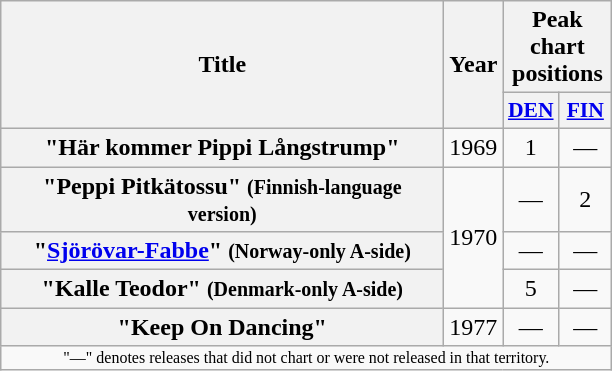<table class="wikitable plainrowheaders" style="text-align:center;">
<tr>
<th rowspan="2" scope="col" style="width:18em;">Title</th>
<th rowspan="2" scope="col" style="width:2em;">Year</th>
<th colspan="2">Peak chart positions</th>
</tr>
<tr>
<th scope="col" style="width:2em;font-size:90%;"><a href='#'>DEN</a><br></th>
<th scope="col" style="width:2em;font-size:90%;"><a href='#'>FIN</a><br></th>
</tr>
<tr>
<th scope="row">"Här kommer Pippi Långstrump"</th>
<td>1969</td>
<td>1</td>
<td>—</td>
</tr>
<tr>
<th scope="row">"Peppi Pitkätossu" <small>(Finnish-language version)</small></th>
<td rowspan="3">1970</td>
<td>—</td>
<td>2</td>
</tr>
<tr>
<th scope="row">"<a href='#'>Sjörövar-Fabbe</a>" <small>(Norway-only A-side)</small></th>
<td>—</td>
<td>—</td>
</tr>
<tr>
<th scope="row">"Kalle Teodor" <small>(Denmark-only A-side)</small></th>
<td>5</td>
<td>—</td>
</tr>
<tr>
<th scope="row">"Keep On Dancing"</th>
<td>1977</td>
<td>—</td>
<td>—</td>
</tr>
<tr>
<td colspan="4" style="font-size:8pt">"—" denotes releases that did not chart or were not released in that territory.</td>
</tr>
</table>
